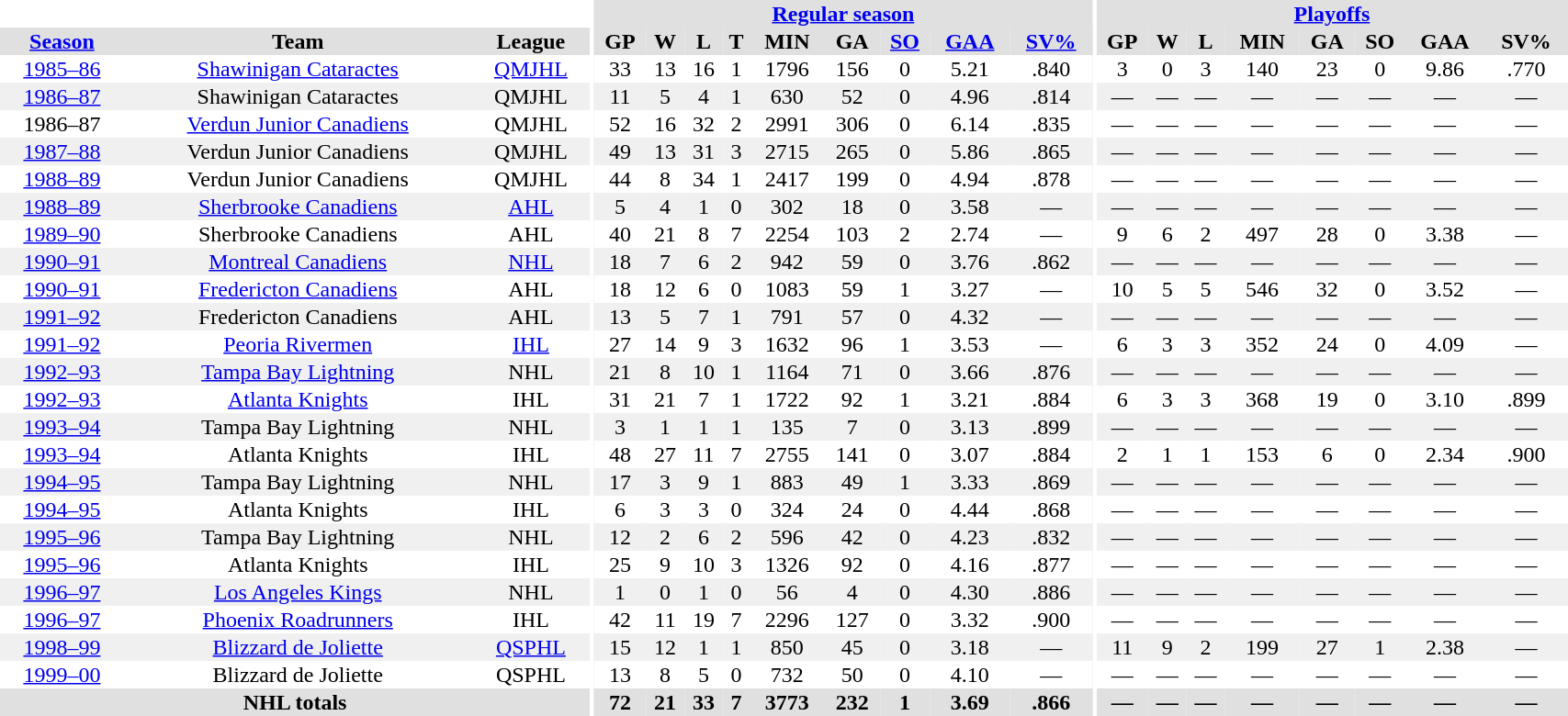<table border="0" cellpadding="1" cellspacing="0" style="width:90%; text-align:center;">
<tr bgcolor="#e0e0e0">
<th colspan="3" bgcolor="#ffffff"></th>
<th rowspan="99" bgcolor="#ffffff"></th>
<th colspan="9" bgcolor="#e0e0e0"><a href='#'>Regular season</a></th>
<th rowspan="99" bgcolor="#ffffff"></th>
<th colspan="8" bgcolor="#e0e0e0"><a href='#'>Playoffs</a></th>
</tr>
<tr bgcolor="#e0e0e0">
<th><a href='#'>Season</a></th>
<th>Team</th>
<th>League</th>
<th>GP</th>
<th>W</th>
<th>L</th>
<th>T</th>
<th>MIN</th>
<th>GA</th>
<th><a href='#'>SO</a></th>
<th><a href='#'>GAA</a></th>
<th><a href='#'>SV%</a></th>
<th>GP</th>
<th>W</th>
<th>L</th>
<th>MIN</th>
<th>GA</th>
<th>SO</th>
<th>GAA</th>
<th>SV%</th>
</tr>
<tr>
<td><a href='#'>1985–86</a></td>
<td><a href='#'>Shawinigan Cataractes</a></td>
<td><a href='#'>QMJHL</a></td>
<td>33</td>
<td>13</td>
<td>16</td>
<td>1</td>
<td>1796</td>
<td>156</td>
<td>0</td>
<td>5.21</td>
<td>.840</td>
<td>3</td>
<td>0</td>
<td>3</td>
<td>140</td>
<td>23</td>
<td>0</td>
<td>9.86</td>
<td>.770</td>
</tr>
<tr bgcolor="#f0f0f0">
<td><a href='#'>1986–87</a></td>
<td>Shawinigan Cataractes</td>
<td>QMJHL</td>
<td>11</td>
<td>5</td>
<td>4</td>
<td>1</td>
<td>630</td>
<td>52</td>
<td>0</td>
<td>4.96</td>
<td>.814</td>
<td>—</td>
<td>—</td>
<td>—</td>
<td>—</td>
<td>—</td>
<td>—</td>
<td>—</td>
<td>—</td>
</tr>
<tr>
<td>1986–87</td>
<td><a href='#'>Verdun Junior Canadiens</a></td>
<td>QMJHL</td>
<td>52</td>
<td>16</td>
<td>32</td>
<td>2</td>
<td>2991</td>
<td>306</td>
<td>0</td>
<td>6.14</td>
<td>.835</td>
<td>—</td>
<td>—</td>
<td>—</td>
<td>—</td>
<td>—</td>
<td>—</td>
<td>—</td>
<td>—</td>
</tr>
<tr bgcolor="#f0f0f0">
<td><a href='#'>1987–88</a></td>
<td>Verdun Junior Canadiens</td>
<td>QMJHL</td>
<td>49</td>
<td>13</td>
<td>31</td>
<td>3</td>
<td>2715</td>
<td>265</td>
<td>0</td>
<td>5.86</td>
<td>.865</td>
<td>—</td>
<td>—</td>
<td>—</td>
<td>—</td>
<td>—</td>
<td>—</td>
<td>—</td>
<td>—</td>
</tr>
<tr>
<td><a href='#'>1988–89</a></td>
<td>Verdun Junior Canadiens</td>
<td>QMJHL</td>
<td>44</td>
<td>8</td>
<td>34</td>
<td>1</td>
<td>2417</td>
<td>199</td>
<td>0</td>
<td>4.94</td>
<td>.878</td>
<td>—</td>
<td>—</td>
<td>—</td>
<td>—</td>
<td>—</td>
<td>—</td>
<td>—</td>
<td>—</td>
</tr>
<tr bgcolor="#f0f0f0">
<td><a href='#'>1988–89</a></td>
<td><a href='#'>Sherbrooke Canadiens</a></td>
<td><a href='#'>AHL</a></td>
<td>5</td>
<td>4</td>
<td>1</td>
<td>0</td>
<td>302</td>
<td>18</td>
<td>0</td>
<td>3.58</td>
<td>—</td>
<td>—</td>
<td>—</td>
<td>—</td>
<td>—</td>
<td>—</td>
<td>—</td>
<td>—</td>
<td>—</td>
</tr>
<tr>
<td><a href='#'>1989–90</a></td>
<td>Sherbrooke Canadiens</td>
<td>AHL</td>
<td>40</td>
<td>21</td>
<td>8</td>
<td>7</td>
<td>2254</td>
<td>103</td>
<td>2</td>
<td>2.74</td>
<td>—</td>
<td>9</td>
<td>6</td>
<td>2</td>
<td>497</td>
<td>28</td>
<td>0</td>
<td>3.38</td>
<td>—</td>
</tr>
<tr bgcolor="#f0f0f0">
<td><a href='#'>1990–91</a></td>
<td><a href='#'>Montreal Canadiens</a></td>
<td><a href='#'>NHL</a></td>
<td>18</td>
<td>7</td>
<td>6</td>
<td>2</td>
<td>942</td>
<td>59</td>
<td>0</td>
<td>3.76</td>
<td>.862</td>
<td>—</td>
<td>—</td>
<td>—</td>
<td>—</td>
<td>—</td>
<td>—</td>
<td>—</td>
<td>—</td>
</tr>
<tr>
<td><a href='#'>1990–91</a></td>
<td><a href='#'>Fredericton Canadiens</a></td>
<td>AHL</td>
<td>18</td>
<td>12</td>
<td>6</td>
<td>0</td>
<td>1083</td>
<td>59</td>
<td>1</td>
<td>3.27</td>
<td>—</td>
<td>10</td>
<td>5</td>
<td>5</td>
<td>546</td>
<td>32</td>
<td>0</td>
<td>3.52</td>
<td>—</td>
</tr>
<tr bgcolor="#f0f0f0">
<td><a href='#'>1991–92</a></td>
<td>Fredericton Canadiens</td>
<td>AHL</td>
<td>13</td>
<td>5</td>
<td>7</td>
<td>1</td>
<td>791</td>
<td>57</td>
<td>0</td>
<td>4.32</td>
<td>—</td>
<td>—</td>
<td>—</td>
<td>—</td>
<td>—</td>
<td>—</td>
<td>—</td>
<td>—</td>
<td>—</td>
</tr>
<tr>
<td><a href='#'>1991–92</a></td>
<td><a href='#'>Peoria Rivermen</a></td>
<td><a href='#'>IHL</a></td>
<td>27</td>
<td>14</td>
<td>9</td>
<td>3</td>
<td>1632</td>
<td>96</td>
<td>1</td>
<td>3.53</td>
<td>—</td>
<td>6</td>
<td>3</td>
<td>3</td>
<td>352</td>
<td>24</td>
<td>0</td>
<td>4.09</td>
<td>—</td>
</tr>
<tr bgcolor="#f0f0f0">
<td><a href='#'>1992–93</a></td>
<td><a href='#'>Tampa Bay Lightning</a></td>
<td>NHL</td>
<td>21</td>
<td>8</td>
<td>10</td>
<td>1</td>
<td>1164</td>
<td>71</td>
<td>0</td>
<td>3.66</td>
<td>.876</td>
<td>—</td>
<td>—</td>
<td>—</td>
<td>—</td>
<td>—</td>
<td>—</td>
<td>—</td>
<td>—</td>
</tr>
<tr>
<td><a href='#'>1992–93</a></td>
<td><a href='#'>Atlanta Knights</a></td>
<td>IHL</td>
<td>31</td>
<td>21</td>
<td>7</td>
<td>1</td>
<td>1722</td>
<td>92</td>
<td>1</td>
<td>3.21</td>
<td>.884</td>
<td>6</td>
<td>3</td>
<td>3</td>
<td>368</td>
<td>19</td>
<td>0</td>
<td>3.10</td>
<td>.899</td>
</tr>
<tr bgcolor="#f0f0f0">
<td><a href='#'>1993–94</a></td>
<td>Tampa Bay Lightning</td>
<td>NHL</td>
<td>3</td>
<td>1</td>
<td>1</td>
<td>1</td>
<td>135</td>
<td>7</td>
<td>0</td>
<td>3.13</td>
<td>.899</td>
<td>—</td>
<td>—</td>
<td>—</td>
<td>—</td>
<td>—</td>
<td>—</td>
<td>—</td>
<td>—</td>
</tr>
<tr>
<td><a href='#'>1993–94</a></td>
<td>Atlanta Knights</td>
<td>IHL</td>
<td>48</td>
<td>27</td>
<td>11</td>
<td>7</td>
<td>2755</td>
<td>141</td>
<td>0</td>
<td>3.07</td>
<td>.884</td>
<td>2</td>
<td>1</td>
<td>1</td>
<td>153</td>
<td>6</td>
<td>0</td>
<td>2.34</td>
<td>.900</td>
</tr>
<tr bgcolor="#f0f0f0">
<td><a href='#'>1994–95</a></td>
<td>Tampa Bay Lightning</td>
<td>NHL</td>
<td>17</td>
<td>3</td>
<td>9</td>
<td>1</td>
<td>883</td>
<td>49</td>
<td>1</td>
<td>3.33</td>
<td>.869</td>
<td>—</td>
<td>—</td>
<td>—</td>
<td>—</td>
<td>—</td>
<td>—</td>
<td>—</td>
<td>—</td>
</tr>
<tr>
<td><a href='#'>1994–95</a></td>
<td>Atlanta Knights</td>
<td>IHL</td>
<td>6</td>
<td>3</td>
<td>3</td>
<td>0</td>
<td>324</td>
<td>24</td>
<td>0</td>
<td>4.44</td>
<td>.868</td>
<td>—</td>
<td>—</td>
<td>—</td>
<td>—</td>
<td>—</td>
<td>—</td>
<td>—</td>
<td>—</td>
</tr>
<tr bgcolor="#f0f0f0">
<td><a href='#'>1995–96</a></td>
<td>Tampa Bay Lightning</td>
<td>NHL</td>
<td>12</td>
<td>2</td>
<td>6</td>
<td>2</td>
<td>596</td>
<td>42</td>
<td>0</td>
<td>4.23</td>
<td>.832</td>
<td>—</td>
<td>—</td>
<td>—</td>
<td>—</td>
<td>—</td>
<td>—</td>
<td>—</td>
<td>—</td>
</tr>
<tr>
<td><a href='#'>1995–96</a></td>
<td>Atlanta Knights</td>
<td>IHL</td>
<td>25</td>
<td>9</td>
<td>10</td>
<td>3</td>
<td>1326</td>
<td>92</td>
<td>0</td>
<td>4.16</td>
<td>.877</td>
<td>—</td>
<td>—</td>
<td>—</td>
<td>—</td>
<td>—</td>
<td>—</td>
<td>—</td>
<td>—</td>
</tr>
<tr bgcolor="#f0f0f0">
<td><a href='#'>1996–97</a></td>
<td><a href='#'>Los Angeles Kings</a></td>
<td>NHL</td>
<td>1</td>
<td>0</td>
<td>1</td>
<td>0</td>
<td>56</td>
<td>4</td>
<td>0</td>
<td>4.30</td>
<td>.886</td>
<td>—</td>
<td>—</td>
<td>—</td>
<td>—</td>
<td>—</td>
<td>—</td>
<td>—</td>
<td>—</td>
</tr>
<tr>
<td><a href='#'>1996–97</a></td>
<td><a href='#'>Phoenix Roadrunners</a></td>
<td>IHL</td>
<td>42</td>
<td>11</td>
<td>19</td>
<td>7</td>
<td>2296</td>
<td>127</td>
<td>0</td>
<td>3.32</td>
<td>.900</td>
<td>—</td>
<td>—</td>
<td>—</td>
<td>—</td>
<td>—</td>
<td>—</td>
<td>—</td>
<td>—</td>
</tr>
<tr bgcolor="#f0f0f0">
<td><a href='#'>1998–99</a></td>
<td><a href='#'>Blizzard de Joliette</a></td>
<td><a href='#'>QSPHL</a></td>
<td>15</td>
<td>12</td>
<td>1</td>
<td>1</td>
<td>850</td>
<td>45</td>
<td>0</td>
<td>3.18</td>
<td>—</td>
<td>11</td>
<td>9</td>
<td>2</td>
<td>199</td>
<td>27</td>
<td>1</td>
<td>2.38</td>
<td>—</td>
</tr>
<tr>
<td><a href='#'>1999–00</a></td>
<td>Blizzard de Joliette</td>
<td>QSPHL</td>
<td>13</td>
<td>8</td>
<td>5</td>
<td>0</td>
<td>732</td>
<td>50</td>
<td>0</td>
<td>4.10</td>
<td>—</td>
<td>—</td>
<td>—</td>
<td>—</td>
<td>—</td>
<td>—</td>
<td>—</td>
<td>—</td>
<td>—</td>
</tr>
<tr bgcolor="#e0e0e0">
<th colspan=3>NHL totals</th>
<th>72</th>
<th>21</th>
<th>33</th>
<th>7</th>
<th>3773</th>
<th>232</th>
<th>1</th>
<th>3.69</th>
<th>.866</th>
<th>—</th>
<th>—</th>
<th>—</th>
<th>—</th>
<th>—</th>
<th>—</th>
<th>—</th>
<th>—</th>
</tr>
</table>
